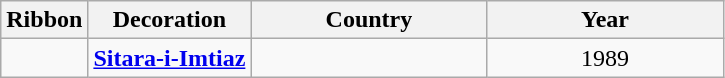<table class="wikitable sortable" style="text-align:center;">
<tr>
<th>Ribbon</th>
<th>Decoration</th>
<th width="150px">Country</th>
<th width="150px">Year</th>
</tr>
<tr>
<td></td>
<td><strong><a href='#'>Sitara-i-Imtiaz</a></strong></td>
<td></td>
<td>1989</td>
</tr>
</table>
